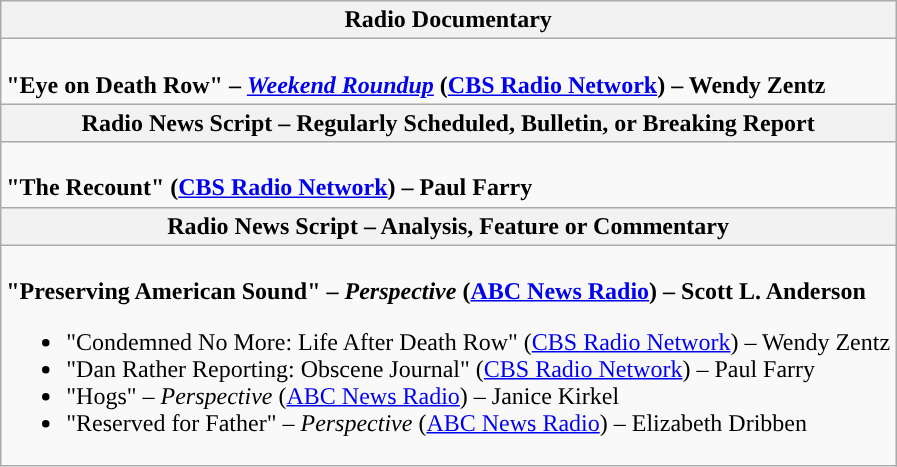<table class=wikitable style="width=100%">
<tr>
<th colspan="2" style="background:">Radio Documentary</th>
</tr>
<tr>
<td colspan="2" style="vertical-align:top;"><br><strong> "Eye on Death Row" – <em><a href='#'>Weekend Roundup</a></em> (<a href='#'>CBS Radio Network</a>) – Wendy Zentz</strong></td>
</tr>
<tr>
<th colspan="2" style="background:">Radio News Script – Regularly Scheduled, Bulletin, or Breaking Report</th>
</tr>
<tr>
<td colspan="2" style="vertical-align:top;"><br><strong> "The Recount" (<a href='#'>CBS Radio Network</a>) – Paul Farry</strong></td>
</tr>
<tr>
<th colspan="2" style="background:">Radio News Script – Analysis, Feature or Commentary</th>
</tr>
<tr>
<td colspan="2" style="vertical-align:top;"><br><strong> "Preserving American Sound" – <em>Perspective</em> (<a href='#'>ABC News Radio</a>) – Scott L. Anderson</strong><ul><li>"Condemned No More: Life After Death Row" (<a href='#'>CBS Radio Network</a>) – Wendy Zentz</li><li>"Dan Rather Reporting: Obscene Journal" (<a href='#'>CBS Radio Network</a>) – Paul Farry</li><li>"Hogs" – <em>Perspective</em> (<a href='#'>ABC News Radio</a>) – Janice Kirkel</li><li>"Reserved for Father" – <em>Perspective</em> (<a href='#'>ABC News Radio</a>) – Elizabeth Dribben</li></ul></td>
</tr>
</table>
